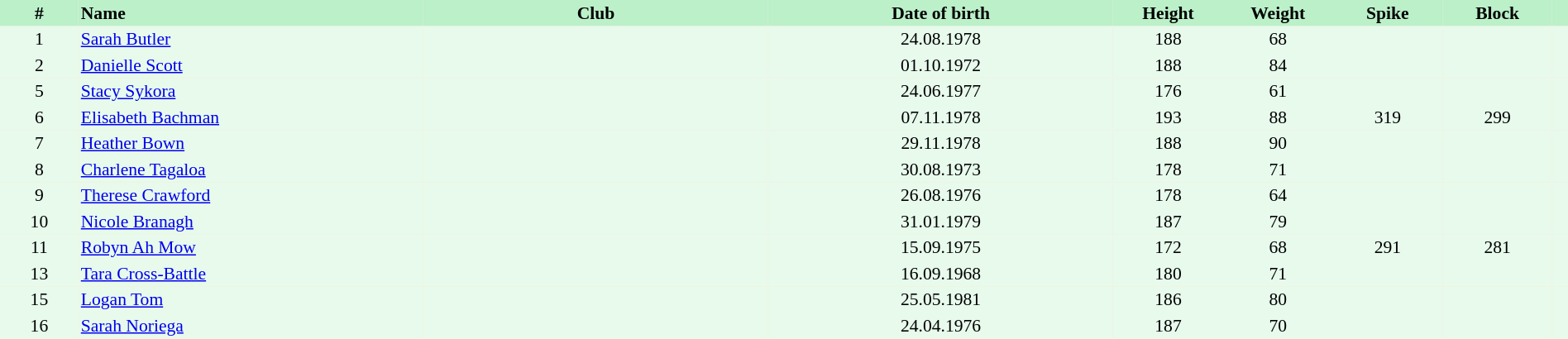<table border=0 cellpadding=2 cellspacing=0  |- bgcolor=#FFECCE style="text-align:center; font-size:90%;" width=100%>
<tr bgcolor=#BBF0C9>
<th width=5%>#</th>
<th style="width:22%; text-align:left;">Name</th>
<th width=22%>Club</th>
<th width=22%>Date of birth</th>
<th width=7%>Height</th>
<th width=7%>Weight</th>
<th width=7%>Spike</th>
<th width=7%>Block</th>
<th></th>
</tr>
<tr bgcolor=#E7FAEC>
<td>1</td>
<td align=left><a href='#'>Sarah Butler</a></td>
<td></td>
<td>24.08.1978</td>
<td>188</td>
<td>68</td>
<td></td>
<td></td>
<td></td>
</tr>
<tr bgcolor=#E7FAEC>
<td>2</td>
<td align=left><a href='#'>Danielle Scott</a></td>
<td></td>
<td>01.10.1972</td>
<td>188</td>
<td>84</td>
<td></td>
<td></td>
<td></td>
</tr>
<tr bgcolor=#E7FAEC>
<td>5</td>
<td align=left><a href='#'>Stacy Sykora</a></td>
<td></td>
<td>24.06.1977</td>
<td>176</td>
<td>61</td>
<td></td>
<td></td>
<td></td>
</tr>
<tr bgcolor=#E7FAEC>
<td>6</td>
<td align=left><a href='#'>Elisabeth Bachman</a></td>
<td></td>
<td>07.11.1978</td>
<td>193</td>
<td>88</td>
<td>319</td>
<td>299</td>
<td></td>
</tr>
<tr bgcolor=#E7FAEC>
<td>7</td>
<td align=left><a href='#'>Heather Bown</a></td>
<td></td>
<td>29.11.1978</td>
<td>188</td>
<td>90</td>
<td></td>
<td></td>
<td></td>
</tr>
<tr bgcolor=#E7FAEC>
<td>8</td>
<td align=left><a href='#'>Charlene Tagaloa</a></td>
<td></td>
<td>30.08.1973</td>
<td>178</td>
<td>71</td>
<td></td>
<td></td>
<td></td>
</tr>
<tr bgcolor=#E7FAEC>
<td>9</td>
<td align=left><a href='#'>Therese Crawford</a></td>
<td></td>
<td>26.08.1976</td>
<td>178</td>
<td>64</td>
<td></td>
<td></td>
<td></td>
</tr>
<tr bgcolor=#E7FAEC>
<td>10</td>
<td align=left><a href='#'>Nicole Branagh</a></td>
<td></td>
<td>31.01.1979</td>
<td>187</td>
<td>79</td>
<td></td>
<td></td>
<td></td>
</tr>
<tr bgcolor=#E7FAEC>
<td>11</td>
<td align=left><a href='#'>Robyn Ah Mow</a></td>
<td></td>
<td>15.09.1975</td>
<td>172</td>
<td>68</td>
<td>291</td>
<td>281</td>
<td></td>
</tr>
<tr bgcolor=#E7FAEC>
<td>13</td>
<td align=left><a href='#'>Tara Cross-Battle</a></td>
<td></td>
<td>16.09.1968</td>
<td>180</td>
<td>71</td>
<td></td>
<td></td>
<td></td>
</tr>
<tr bgcolor=#E7FAEC>
<td>15</td>
<td align=left><a href='#'>Logan Tom</a></td>
<td></td>
<td>25.05.1981</td>
<td>186</td>
<td>80</td>
<td></td>
<td></td>
<td></td>
</tr>
<tr bgcolor=#E7FAEC>
<td>16</td>
<td align=left><a href='#'>Sarah Noriega</a></td>
<td></td>
<td>24.04.1976</td>
<td>187</td>
<td>70</td>
<td></td>
<td></td>
<td></td>
</tr>
</table>
